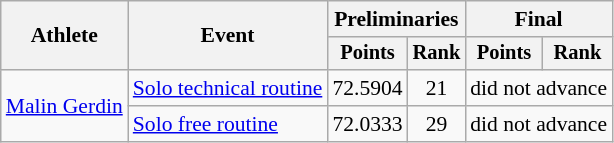<table class=wikitable style="font-size:90%">
<tr>
<th rowspan="2">Athlete</th>
<th rowspan="2">Event</th>
<th colspan="2">Preliminaries</th>
<th colspan="2">Final</th>
</tr>
<tr style="font-size:95%">
<th>Points</th>
<th>Rank</th>
<th>Points</th>
<th>Rank</th>
</tr>
<tr align=center>
<td align=left rowspan=2><a href='#'>Malin Gerdin</a></td>
<td align=left><a href='#'>Solo technical routine</a></td>
<td>72.5904</td>
<td>21</td>
<td colspan=2>did not advance</td>
</tr>
<tr align=center>
<td align=left><a href='#'>Solo free routine</a></td>
<td>72.0333</td>
<td>29</td>
<td colspan=2>did not advance</td>
</tr>
</table>
